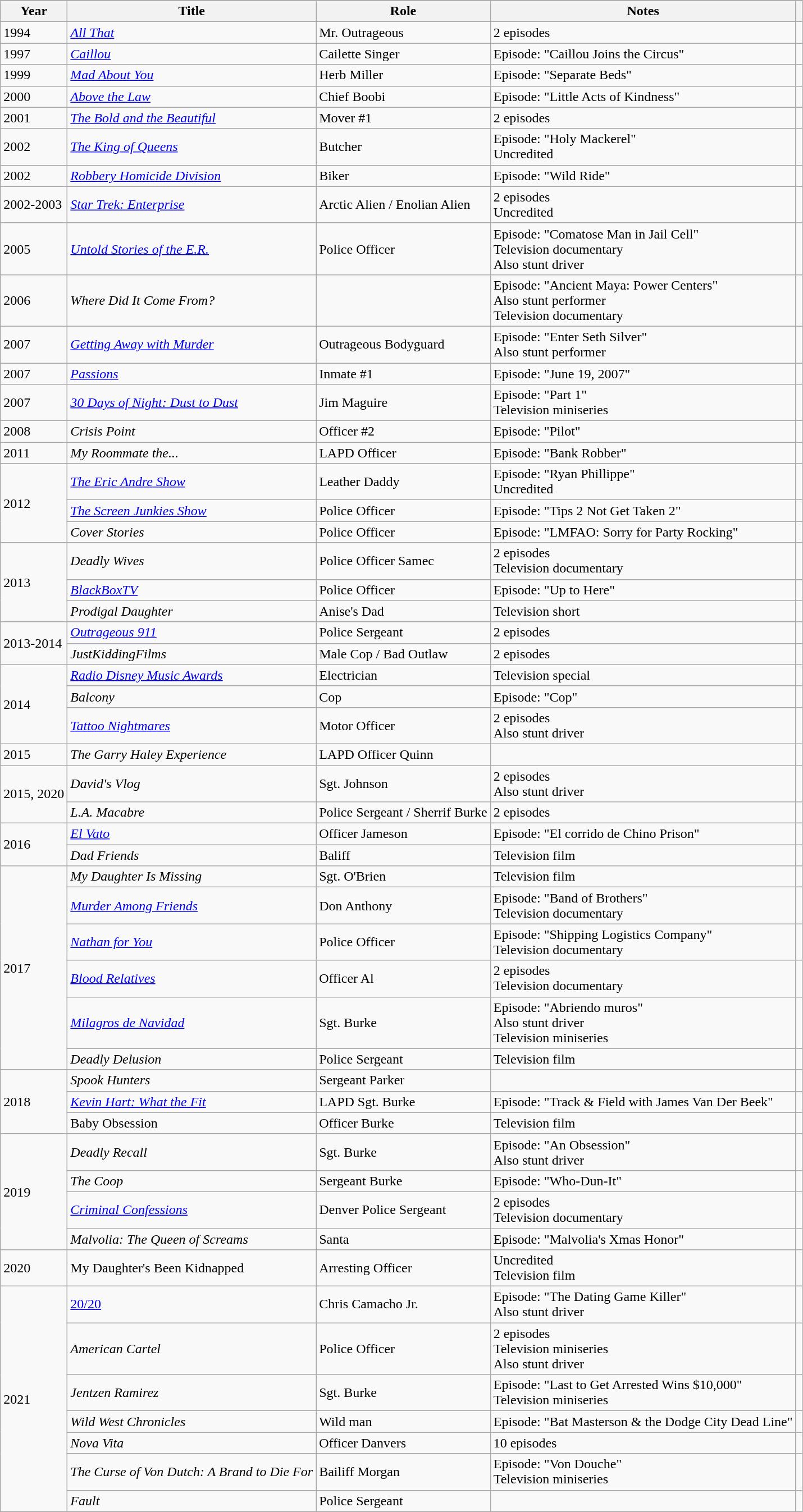<table class="wikitable sortable">
<tr>
</tr>
<tr>
<th>Year</th>
<th>Title</th>
<th>Role</th>
<th class="unsortable">Notes</th>
<th class="unsortable"></th>
</tr>
<tr>
<td>1994</td>
<td><em><a href='#'>All That</a></em></td>
<td>Mr. Outrageous</td>
<td>2 episodes</td>
<td align=center></td>
</tr>
<tr>
<td>1997</td>
<td><em><a href='#'>Caillou</a></em></td>
<td>Cailette Singer</td>
<td>Episode: "Caillou Joins the Circus"</td>
<td align=center></td>
</tr>
<tr>
<td>1999</td>
<td><em><a href='#'>Mad About You</a></em></td>
<td>Herb Miller</td>
<td>Episode: "Separate Beds"</td>
<td align=center></td>
</tr>
<tr>
<td>2000</td>
<td><em><a href='#'>Above the Law</a></em></td>
<td>Chief Boobi</td>
<td>Episode: "Little Acts of Kindness"</td>
<td align=center></td>
</tr>
<tr>
<td>2001</td>
<td><em><a href='#'>The Bold and the Beautiful</a></em></td>
<td>Mover #1</td>
<td>2 episodes</td>
<td align=center></td>
</tr>
<tr>
<td>2002</td>
<td><em><a href='#'>The King of Queens</a></em></td>
<td>Butcher</td>
<td>Episode: "Holy Mackerel"<br>Uncredited</td>
<td align=center></td>
</tr>
<tr>
<td>2002</td>
<td><em><a href='#'>Robbery Homicide Division</a></em></td>
<td>Biker</td>
<td>Episode: "Wild Ride"</td>
<td align=center></td>
</tr>
<tr>
<td>2002-2003</td>
<td><em><a href='#'>Star Trek: Enterprise</a></em></td>
<td>Arctic Alien / Enolian Alien</td>
<td>2 episodes<br>Uncredited</td>
<td align=center></td>
</tr>
<tr>
<td>2005</td>
<td><em><a href='#'>Untold Stories of the E.R.</a></em></td>
<td>Police Officer</td>
<td>Episode: "Comatose Man in Jail Cell"<br>Television documentary<br>Also stunt driver</td>
<td align=center></td>
</tr>
<tr>
<td>2006</td>
<td><em>Where Did It Come From?</em></td>
<td></td>
<td>Episode: "Ancient Maya: Power Centers"<br>Also stunt performer<br>Television documentary</td>
<td align=center></td>
</tr>
<tr>
<td>2007</td>
<td><em><a href='#'>Getting Away with Murder</a></em></td>
<td>Outrageous Bodyguard</td>
<td>Episode: "Enter Seth Silver"<br>Also stunt performer</td>
<td align=center></td>
</tr>
<tr>
<td>2007</td>
<td><em><a href='#'>Passions</a></em></td>
<td>Inmate #1</td>
<td>Episode: "June 19, 2007"</td>
<td align=center></td>
</tr>
<tr>
<td>2007</td>
<td><em><a href='#'>30 Days of Night: Dust to Dust</a></em></td>
<td>Jim Maguire</td>
<td>Episode: "Part 1"<br>Television miniseries</td>
<td align=center></td>
</tr>
<tr>
<td>2008</td>
<td><em>Crisis Point</em></td>
<td>Officer #2</td>
<td>Episode: "Pilot"</td>
<td align=center></td>
</tr>
<tr>
<td>2011</td>
<td><em>My Roommate the...</em></td>
<td>LAPD Officer</td>
<td>Episode: "Bank Robber"</td>
<td align=center></td>
</tr>
<tr>
<td rowspan=3>2012</td>
<td><em><a href='#'>The Eric Andre Show</a></em></td>
<td>Leather Daddy</td>
<td>Episode: "Ryan Phillippe"<br>Uncredited</td>
<td align=center></td>
</tr>
<tr>
<td><em><a href='#'>The Screen Junkies Show</a></em></td>
<td>Police Officer</td>
<td>Episode: "Tips 2 Not Get Taken 2"</td>
<td align=center></td>
</tr>
<tr>
<td><em>Cover Stories</em></td>
<td>Police Officer</td>
<td>Episode: "LMFAO: Sorry for Party Rocking"</td>
<td align=center></td>
</tr>
<tr>
<td rowspan=3>2013</td>
<td><em>Deadly Wives</em></td>
<td>Police Officer Samec</td>
<td>2 episodes<br>Television documentary</td>
<td align=center></td>
</tr>
<tr>
<td><em><a href='#'>BlackBoxTV</a></em></td>
<td>Police Officer</td>
<td>Episode: "Up to Here"</td>
<td align=center></td>
</tr>
<tr>
<td><em>Prodigal Daughter</em></td>
<td>Anise's Dad</td>
<td>Television short</td>
<td align=center></td>
</tr>
<tr>
<td rowspan=2>2013-2014</td>
<td><em><a href='#'>Outrageous 911</a></em></td>
<td>Police Sergeant</td>
<td>2 episodes</td>
<td align=center></td>
</tr>
<tr>
<td><em>JustKiddingFilms</em></td>
<td>Male Cop / Bad Outlaw</td>
<td>2 episodes</td>
<td align=center></td>
</tr>
<tr>
<td rowspan=3>2014</td>
<td><em><a href='#'>Radio Disney Music Awards</a></em></td>
<td>Electrician</td>
<td>Television special</td>
<td align=center></td>
</tr>
<tr>
<td><em>Balcony</em></td>
<td>Cop</td>
<td>Episode: "Cop"</td>
<td align=center></td>
</tr>
<tr>
<td><em><a href='#'>Tattoo Nightmares</a></em></td>
<td>Motor Officer</td>
<td>2 episodes<br>Also stunt driver</td>
<td align=center></td>
</tr>
<tr>
<td>2015</td>
<td><em>The Garry Haley Experience</em></td>
<td>LAPD Officer Quinn</td>
<td align=center></td>
</tr>
<tr>
<td rowspan=2>2015, 2020</td>
<td><em>David's Vlog</em></td>
<td>Sgt. Johnson</td>
<td>2 episodes<br>Also stunt driver</td>
<td align=center></td>
</tr>
<tr>
<td><em>L.A. Macabre</em></td>
<td>Police Sergeant / Sherrif Burke</td>
<td>2 episodes</td>
<td align=center></td>
</tr>
<tr>
<td rowspan=2>2016</td>
<td><em><a href='#'>El Vato</a></em></td>
<td>Officer Jameson</td>
<td>Episode: "El corrido de Chino Prison"</td>
<td align=center></td>
</tr>
<tr>
<td><em>Dad Friends</em></td>
<td>Baliff</td>
<td>Television film</td>
<td align=center></td>
</tr>
<tr>
<td rowspan=6>2017</td>
<td><em>My Daughter Is Missing</em></td>
<td>Sgt. O'Brien</td>
<td>Television film</td>
<td align=center></td>
</tr>
<tr>
<td><em><a href='#'>Murder Among Friends</a></em></td>
<td>Don Anthony</td>
<td>Episode: "Band of Brothers"<br>Television documentary</td>
<td align=center></td>
</tr>
<tr>
<td><em><a href='#'>Nathan for You</a></em></td>
<td>Police Officer</td>
<td>Episode: "Shipping Logistics Company"<br>Television documentary</td>
<td align=center></td>
</tr>
<tr>
<td><em><a href='#'>Blood Relatives</a></em></td>
<td>Officer Al</td>
<td>2 episodes<br>Television documentary</td>
<td align=center></td>
</tr>
<tr>
<td><em><a href='#'>Milagros de Navidad</a></em></td>
<td>Sgt. Burke</td>
<td>Episode: "Abriendo muros"<br>Also stunt driver<br>Television miniseries</td>
<td align=center></td>
</tr>
<tr>
<td><em>Deadly Delusion</em></td>
<td>Police Sergeant</td>
<td>Television film</td>
<td align=center></td>
</tr>
<tr>
<td rowspan=3>2018</td>
<td><em>Spook Hunters</em></td>
<td>Sergeant Parker</td>
<td align=center></td>
</tr>
<tr>
<td><em><a href='#'>Kevin Hart: What the Fit</a></em></td>
<td>LAPD Sgt. Burke</td>
<td>Episode: "Track & Field with James Van Der Beek"</td>
<td align=center></td>
</tr>
<tr>
<td>Baby Obsession</td>
<td>Officer Burke</td>
<td>Television film</td>
<td align=center></td>
</tr>
<tr>
<td rowspan=4>2019</td>
<td><em>Deadly Recall</em></td>
<td>Sgt. Burke</td>
<td>Episode: "An Obsession"<br>Also stunt driver</td>
<td align=center></td>
</tr>
<tr>
<td><em>The Coop</em></td>
<td>Sergeant Burke</td>
<td>Episode: "Who-Dun-It"</td>
<td align=center></td>
</tr>
<tr>
<td><em><a href='#'>Criminal Confessions</a></em></td>
<td>Denver Police Sergeant</td>
<td>2 episodes<br>Television documentary</td>
<td align=center></td>
</tr>
<tr>
<td><em>Malvolia: The Queen of Screams</em></td>
<td>Santa</td>
<td>Episode: "Malvolia's Xmas Honor"</td>
<td align=center></td>
</tr>
<tr>
<td>2020</td>
<td>My Daughter's Been Kidnapped</td>
<td>Arresting Officer</td>
<td>Uncredited<br>Television film</td>
<td align=center></td>
</tr>
<tr>
<td rowspan=7>2021</td>
<td><a href='#'>20/20</a></td>
<td>Chris Camacho Jr.</td>
<td>Episode: "The Dating Game Killer"<br>Also stunt driver</td>
<td align=center></td>
</tr>
<tr>
<td><em>American Cartel</em></td>
<td>Police Officer</td>
<td>2 episodes<br>Television miniseries<br>Also stunt driver</td>
<td align=center></td>
</tr>
<tr>
<td><em>Jentzen Ramirez</em></td>
<td>Sgt. Burke</td>
<td>Episode: "Last to Get Arrested Wins $10,000"<br>Television miniseries</td>
<td align=center></td>
</tr>
<tr>
<td><em>Wild West Chronicles</em></td>
<td>Wild man</td>
<td>Episode: "Bat Masterson & the Dodge City Dead Line"</td>
<td align=center></td>
</tr>
<tr>
<td><em>Nova Vita</em></td>
<td>Officer Danvers</td>
<td>10 episodes</td>
<td align=center></td>
</tr>
<tr>
<td><em>The Curse of Von Dutch: A Brand to Die For</em></td>
<td>Bailiff Morgan</td>
<td>Episode: "Von Douche"<br>Television miniseries</td>
<td align=center></td>
</tr>
<tr>
<td><em>Fault</em></td>
<td>Police Sergeant</td>
<td align=center></td>
</tr>
</table>
